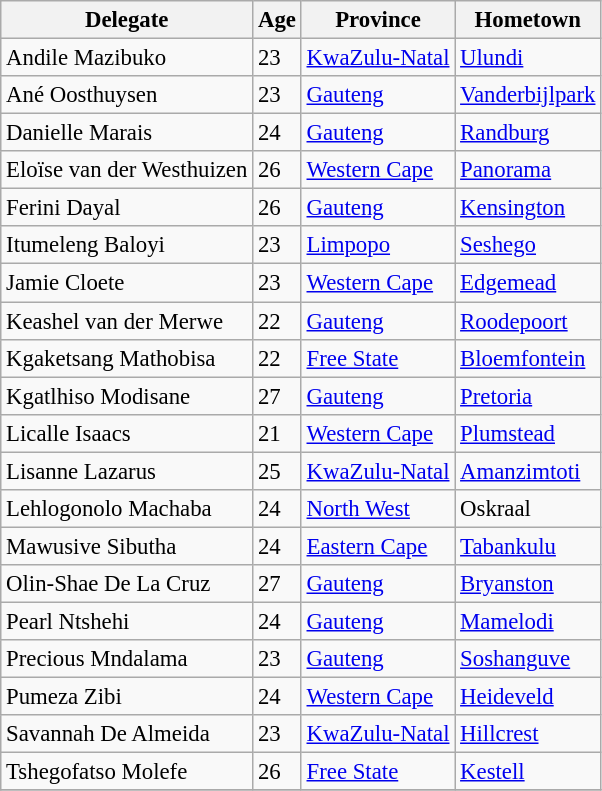<table class="wikitable sortable" style="font-size: 95%;">
<tr>
<th>Delegate</th>
<th>Age</th>
<th>Province</th>
<th>Hometown</th>
</tr>
<tr>
<td>Andile Mazibuko</td>
<td>23</td>
<td><a href='#'>KwaZulu-Natal</a></td>
<td><a href='#'>Ulundi</a></td>
</tr>
<tr>
<td>Ané Oosthuysen</td>
<td>23</td>
<td><a href='#'>Gauteng</a></td>
<td><a href='#'>Vanderbijlpark</a></td>
</tr>
<tr>
<td>Danielle Marais</td>
<td>24</td>
<td><a href='#'>Gauteng</a></td>
<td><a href='#'>Randburg</a></td>
</tr>
<tr>
<td>Eloïse van der Westhuizen</td>
<td>26</td>
<td><a href='#'>Western Cape</a></td>
<td><a href='#'>Panorama</a></td>
</tr>
<tr>
<td>Ferini Dayal</td>
<td>26</td>
<td><a href='#'>Gauteng</a></td>
<td><a href='#'>Kensington</a></td>
</tr>
<tr>
<td>Itumeleng Baloyi</td>
<td>23</td>
<td><a href='#'>Limpopo</a></td>
<td><a href='#'>Seshego</a></td>
</tr>
<tr>
<td>Jamie Cloete</td>
<td>23</td>
<td><a href='#'>Western Cape</a></td>
<td><a href='#'>Edgemead</a></td>
</tr>
<tr>
<td>Keashel van der Merwe</td>
<td>22</td>
<td><a href='#'>Gauteng</a></td>
<td><a href='#'>Roodepoort</a></td>
</tr>
<tr>
<td>Kgaketsang Mathobisa</td>
<td>22</td>
<td><a href='#'>Free State</a></td>
<td><a href='#'>Bloemfontein</a></td>
</tr>
<tr>
<td>Kgatlhiso Modisane</td>
<td>27</td>
<td><a href='#'>Gauteng</a></td>
<td><a href='#'>Pretoria</a></td>
</tr>
<tr>
<td>Licalle Isaacs</td>
<td>21</td>
<td><a href='#'>Western Cape</a></td>
<td><a href='#'>Plumstead</a></td>
</tr>
<tr>
<td>Lisanne Lazarus</td>
<td>25</td>
<td><a href='#'>KwaZulu-Natal</a></td>
<td><a href='#'>Amanzimtoti</a></td>
</tr>
<tr>
<td>Lehlogonolo Machaba</td>
<td>24</td>
<td><a href='#'>North West</a></td>
<td>Oskraal</td>
</tr>
<tr>
<td>Mawusive Sibutha</td>
<td>24</td>
<td><a href='#'>Eastern Cape</a></td>
<td><a href='#'>Tabankulu</a></td>
</tr>
<tr>
<td>Olin-Shae De La Cruz</td>
<td>27</td>
<td><a href='#'>Gauteng</a></td>
<td><a href='#'>Bryanston</a></td>
</tr>
<tr>
<td>Pearl Ntshehi</td>
<td>24</td>
<td><a href='#'>Gauteng</a></td>
<td><a href='#'>Mamelodi</a></td>
</tr>
<tr>
<td>Precious Mndalama</td>
<td>23</td>
<td><a href='#'>Gauteng</a></td>
<td><a href='#'>Soshanguve</a></td>
</tr>
<tr>
<td>Pumeza Zibi</td>
<td>24</td>
<td><a href='#'>Western Cape</a></td>
<td><a href='#'>Heideveld</a></td>
</tr>
<tr>
<td>Savannah De Almeida</td>
<td>23</td>
<td><a href='#'>KwaZulu-Natal</a></td>
<td><a href='#'>Hillcrest</a></td>
</tr>
<tr>
<td>Tshegofatso Molefe</td>
<td>26</td>
<td><a href='#'>Free State</a></td>
<td><a href='#'>Kestell</a></td>
</tr>
<tr>
</tr>
</table>
